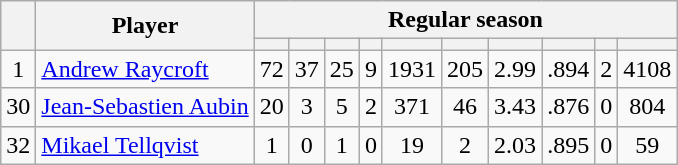<table class="wikitable plainrowheaders" style="text-align:center;">
<tr>
<th scope="col" rowspan="2"></th>
<th scope="col" rowspan="2">Player</th>
<th scope=colgroup colspan=10>Regular season</th>
</tr>
<tr>
<th scope="col"></th>
<th scope="col"></th>
<th scope="col"></th>
<th scope="col"></th>
<th scope="col"></th>
<th scope="col"></th>
<th scope="col"></th>
<th scope="col"></th>
<th scope="col"></th>
<th scope="col"></th>
</tr>
<tr>
<td scope="row">1</td>
<td align="left"><a href='#'>Andrew Raycroft</a></td>
<td>72</td>
<td>37</td>
<td>25</td>
<td>9</td>
<td>1931</td>
<td>205</td>
<td>2.99</td>
<td>.894</td>
<td>2</td>
<td>4108</td>
</tr>
<tr>
<td scope="row">30</td>
<td align="left"><a href='#'>Jean-Sebastien Aubin</a></td>
<td>20</td>
<td>3</td>
<td>5</td>
<td>2</td>
<td>371</td>
<td>46</td>
<td>3.43</td>
<td>.876</td>
<td>0</td>
<td>804</td>
</tr>
<tr>
<td scope="row">32</td>
<td align="left"><a href='#'>Mikael Tellqvist</a></td>
<td>1</td>
<td>0</td>
<td>1</td>
<td>0</td>
<td>19</td>
<td>2</td>
<td>2.03</td>
<td>.895</td>
<td>0</td>
<td>59</td>
</tr>
</table>
